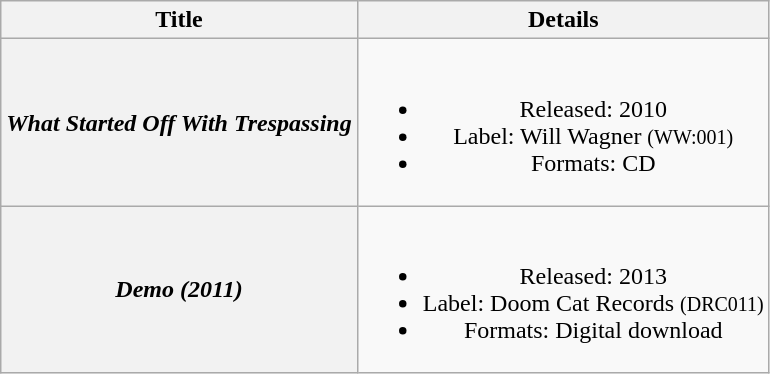<table class="wikitable plainrowheaders" style="text-align:center;" border="1">
<tr>
<th>Title</th>
<th>Details</th>
</tr>
<tr>
<th scope="row"><em>What Started Off With Trespassing</em></th>
<td><br><ul><li>Released: 2010</li><li>Label: Will Wagner <small>(WW:001)</small></li><li>Formats: CD</li></ul></td>
</tr>
<tr>
<th scope="row"><em>Demo (2011)</em></th>
<td><br><ul><li>Released: 2013</li><li>Label: Doom Cat Records <small>(DRC011)</small></li><li>Formats: Digital download</li></ul></td>
</tr>
</table>
